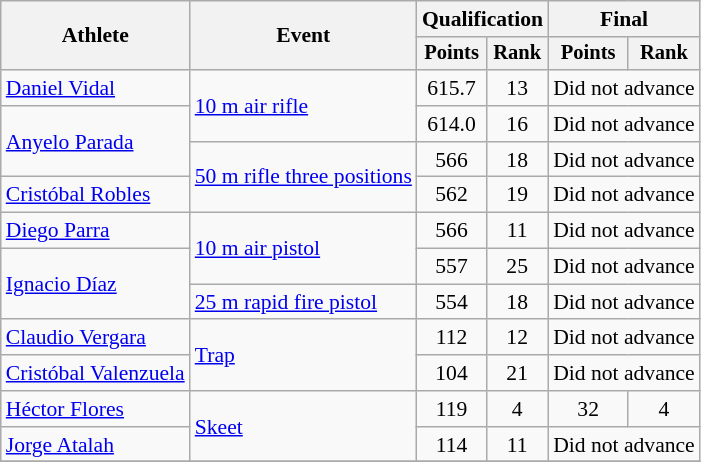<table class=wikitable style=font-size:90%;text-align:center>
<tr>
<th rowspan=2>Athlete</th>
<th rowspan=2>Event</th>
<th colspan=2>Qualification</th>
<th colspan=2>Final</th>
</tr>
<tr style=font-size:95%>
<th>Points</th>
<th>Rank</th>
<th>Points</th>
<th>Rank</th>
</tr>
<tr>
<td style="text-align:left"><a href='#'>Daniel Vidal</a></td>
<td rowspan="2" style="text-align:left"><a href='#'>10 m air rifle</a></td>
<td>615.7</td>
<td>13</td>
<td colspan="2">Did not advance</td>
</tr>
<tr>
<td style="text-align:left" rowspan="2"><a href='#'>Anyelo Parada</a></td>
<td>614.0</td>
<td>16</td>
<td colspan="2">Did not advance</td>
</tr>
<tr>
<td style="text-align:left" rowspan="2"><a href='#'>50 m rifle three positions</a></td>
<td>566</td>
<td>18</td>
<td colspan="2">Did not advance</td>
</tr>
<tr>
<td style="text-align:left"><a href='#'>Cristóbal Robles</a></td>
<td>562</td>
<td>19</td>
<td colspan="2">Did not advance</td>
</tr>
<tr>
<td style="text-align:left"><a href='#'>Diego Parra</a></td>
<td style="text-align:left" rowspan="2"><a href='#'>10 m air pistol</a></td>
<td>566</td>
<td>11</td>
<td colspan="2">Did not advance</td>
</tr>
<tr>
<td style="text-align:left" rowspan="2"><a href='#'>Ignacio Díaz</a></td>
<td>557</td>
<td>25</td>
<td colspan="2">Did not advance</td>
</tr>
<tr>
<td style="text-align:left"><a href='#'>25 m rapid fire pistol</a></td>
<td>554</td>
<td>18</td>
<td colspan="2">Did not advance</td>
</tr>
<tr>
<td style="text-align:left"><a href='#'>Claudio Vergara</a></td>
<td style="text-align:left" rowspan="2"><a href='#'>Trap</a></td>
<td>112</td>
<td>12</td>
<td colspan="2">Did not advance</td>
</tr>
<tr>
<td style="text-align:left"><a href='#'>Cristóbal Valenzuela</a></td>
<td>104</td>
<td>21</td>
<td colspan="2">Did not advance</td>
</tr>
<tr>
<td style="text-align:left"><a href='#'>Héctor Flores</a></td>
<td style="text-align:left" rowspan="2"><a href='#'>Skeet</a></td>
<td>119</td>
<td>4</td>
<td>32</td>
<td>4</td>
</tr>
<tr>
<td style="text-align:left"><a href='#'>Jorge Atalah</a></td>
<td>114</td>
<td>11</td>
<td colspan="2">Did not advance</td>
</tr>
<tr>
</tr>
</table>
